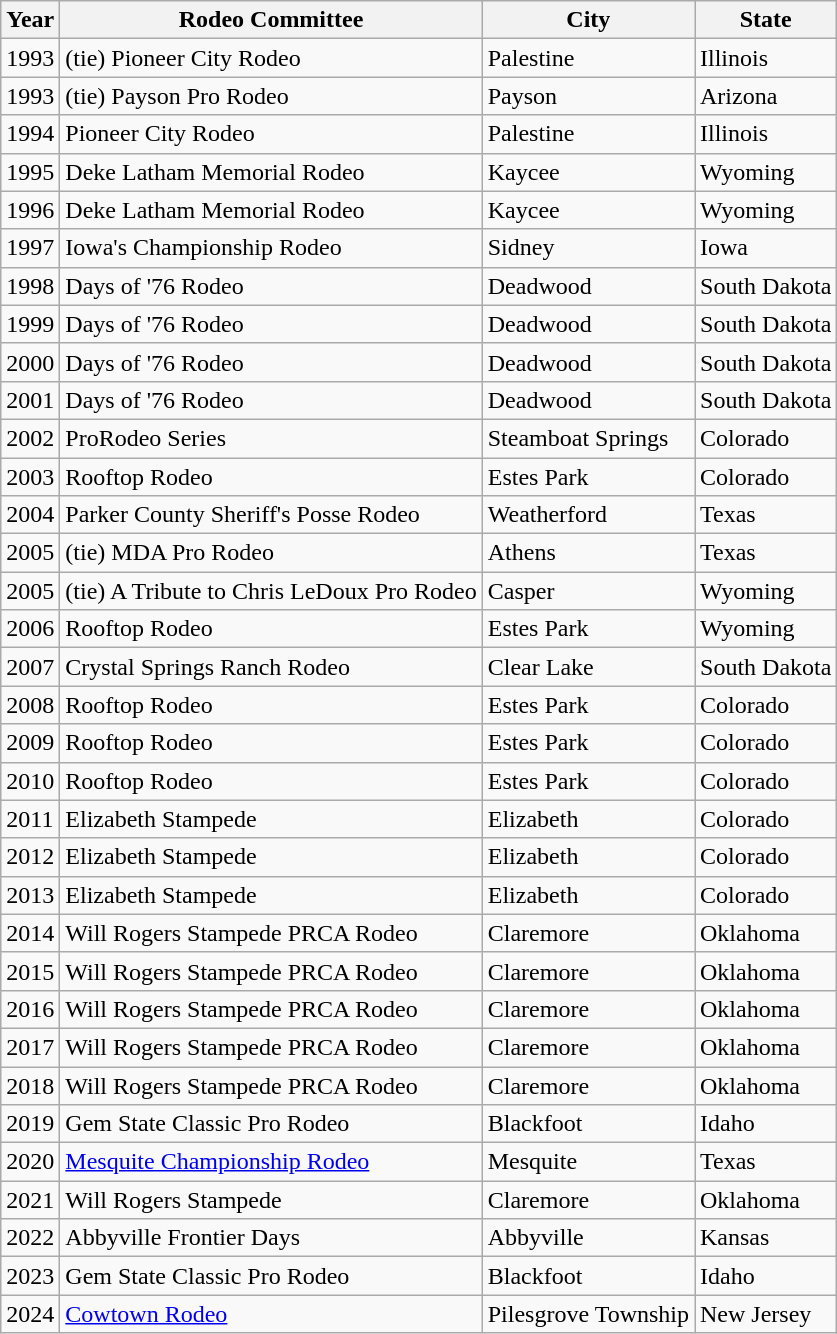<table class="wikitable">
<tr>
<th>Year</th>
<th>Rodeo Committee</th>
<th>City</th>
<th>State</th>
</tr>
<tr>
<td>1993</td>
<td>(tie) Pioneer City Rodeo</td>
<td>Palestine</td>
<td>Illinois</td>
</tr>
<tr>
<td>1993</td>
<td>(tie) Payson Pro Rodeo</td>
<td>Payson</td>
<td>Arizona</td>
</tr>
<tr>
<td>1994</td>
<td>Pioneer City Rodeo</td>
<td>Palestine</td>
<td>Illinois</td>
</tr>
<tr>
<td>1995</td>
<td>Deke Latham Memorial Rodeo</td>
<td>Kaycee</td>
<td>Wyoming</td>
</tr>
<tr>
<td>1996</td>
<td>Deke Latham Memorial Rodeo</td>
<td>Kaycee</td>
<td>Wyoming</td>
</tr>
<tr>
<td>1997</td>
<td>Iowa's Championship Rodeo</td>
<td>Sidney</td>
<td>Iowa</td>
</tr>
<tr>
<td>1998</td>
<td>Days of '76 Rodeo</td>
<td>Deadwood</td>
<td>South Dakota</td>
</tr>
<tr>
<td>1999</td>
<td>Days of '76 Rodeo</td>
<td>Deadwood</td>
<td>South Dakota</td>
</tr>
<tr>
<td>2000</td>
<td>Days of '76 Rodeo</td>
<td>Deadwood</td>
<td>South Dakota</td>
</tr>
<tr>
<td>2001</td>
<td>Days of '76 Rodeo</td>
<td>Deadwood</td>
<td>South Dakota</td>
</tr>
<tr>
<td>2002</td>
<td>ProRodeo Series</td>
<td>Steamboat Springs</td>
<td>Colorado</td>
</tr>
<tr>
<td>2003</td>
<td>Rooftop Rodeo</td>
<td>Estes Park</td>
<td>Colorado</td>
</tr>
<tr>
<td>2004</td>
<td>Parker County Sheriff's Posse Rodeo</td>
<td>Weatherford</td>
<td>Texas</td>
</tr>
<tr>
<td>2005</td>
<td>(tie) MDA Pro Rodeo</td>
<td>Athens</td>
<td>Texas</td>
</tr>
<tr>
<td>2005</td>
<td>(tie) A Tribute to Chris LeDoux Pro Rodeo</td>
<td>Casper</td>
<td>Wyoming</td>
</tr>
<tr>
<td>2006</td>
<td>Rooftop Rodeo</td>
<td>Estes Park</td>
<td>Wyoming</td>
</tr>
<tr>
<td>2007</td>
<td>Crystal Springs Ranch Rodeo</td>
<td>Clear Lake</td>
<td>South Dakota</td>
</tr>
<tr>
<td>2008</td>
<td>Rooftop Rodeo</td>
<td>Estes Park</td>
<td>Colorado</td>
</tr>
<tr>
<td>2009</td>
<td>Rooftop Rodeo</td>
<td>Estes Park</td>
<td>Colorado</td>
</tr>
<tr>
<td>2010</td>
<td>Rooftop Rodeo</td>
<td>Estes Park</td>
<td>Colorado</td>
</tr>
<tr>
<td>2011</td>
<td>Elizabeth Stampede</td>
<td>Elizabeth</td>
<td>Colorado</td>
</tr>
<tr>
<td>2012</td>
<td>Elizabeth Stampede</td>
<td>Elizabeth</td>
<td>Colorado</td>
</tr>
<tr>
<td>2013</td>
<td>Elizabeth Stampede</td>
<td>Elizabeth</td>
<td>Colorado</td>
</tr>
<tr>
<td>2014</td>
<td>Will Rogers Stampede PRCA Rodeo</td>
<td>Claremore</td>
<td>Oklahoma</td>
</tr>
<tr>
<td>2015</td>
<td>Will Rogers Stampede PRCA Rodeo</td>
<td>Claremore</td>
<td>Oklahoma</td>
</tr>
<tr>
<td>2016</td>
<td>Will Rogers Stampede PRCA Rodeo</td>
<td>Claremore</td>
<td>Oklahoma</td>
</tr>
<tr>
<td>2017</td>
<td>Will Rogers Stampede PRCA Rodeo</td>
<td>Claremore</td>
<td>Oklahoma</td>
</tr>
<tr>
<td>2018</td>
<td>Will Rogers Stampede PRCA Rodeo</td>
<td>Claremore</td>
<td>Oklahoma</td>
</tr>
<tr>
<td>2019</td>
<td>Gem State Classic Pro Rodeo</td>
<td>Blackfoot</td>
<td>Idaho</td>
</tr>
<tr>
<td>2020</td>
<td><a href='#'>Mesquite Championship Rodeo</a></td>
<td>Mesquite</td>
<td>Texas</td>
</tr>
<tr>
<td>2021</td>
<td>Will Rogers Stampede</td>
<td>Claremore</td>
<td>Oklahoma</td>
</tr>
<tr>
<td>2022</td>
<td>Abbyville Frontier Days</td>
<td>Abbyville</td>
<td>Kansas</td>
</tr>
<tr>
<td>2023</td>
<td>Gem State Classic Pro Rodeo</td>
<td>Blackfoot</td>
<td>Idaho</td>
</tr>
<tr>
<td>2024</td>
<td><a href='#'>Cowtown Rodeo</a></td>
<td>Pilesgrove Township</td>
<td>New Jersey</td>
</tr>
</table>
